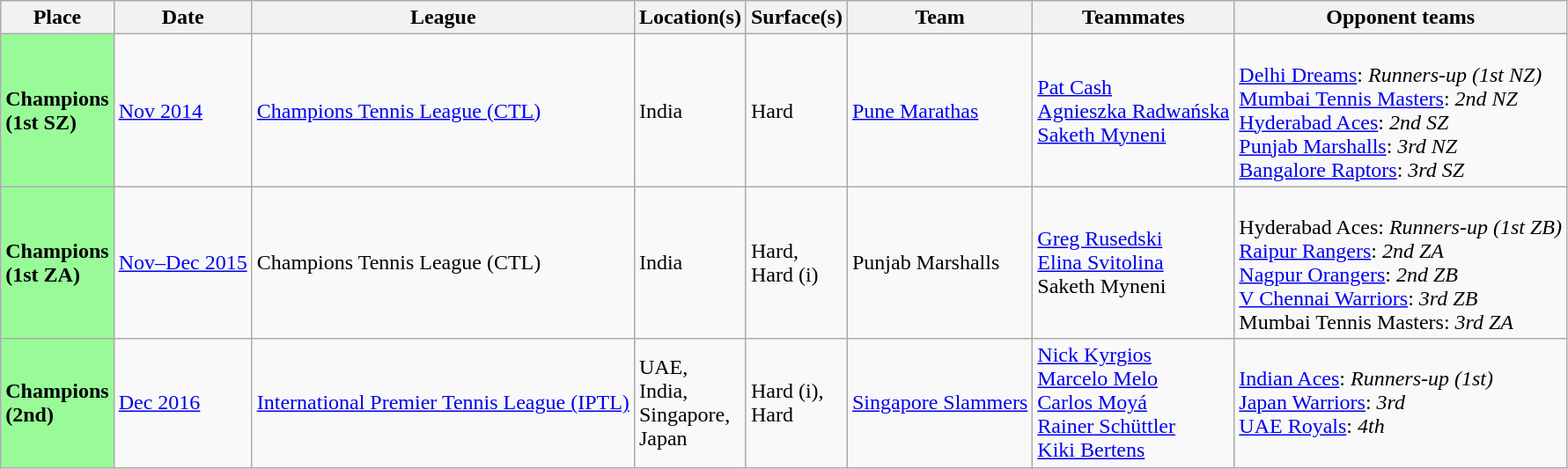<table class="sortable wikitable">
<tr>
<th>Place</th>
<th>Date</th>
<th>League</th>
<th>Location(s)</th>
<th>Surface(s)</th>
<th>Team</th>
<th>Teammates</th>
<th>Opponent teams</th>
</tr>
<tr>
<td bgcolor=98FB98><strong>Champions<br>(1st SZ)</strong></td>
<td><a href='#'>Nov 2014</a></td>
<td><a href='#'>Champions Tennis League (CTL)</a></td>
<td>India</td>
<td>Hard</td>
<td> <a href='#'>Pune Marathas</a></td>
<td> <a href='#'>Pat Cash</a><br> <a href='#'>Agnieszka Radwańska</a><br> <a href='#'>Saketh Myneni</a></td>
<td><br> <a href='#'>Delhi Dreams</a>: <em>Runners-up (1st NZ)</em><br> <a href='#'>Mumbai Tennis Masters</a>: <em>2nd NZ</em><br> <a href='#'>Hyderabad Aces</a>: <em>2nd SZ</em><br> <a href='#'>Punjab Marshalls</a>: <em>3rd NZ</em><br> <a href='#'>Bangalore Raptors</a>: <em>3rd SZ</em></td>
</tr>
<tr>
<td bgcolor=98FB98><strong>Champions<br>(1st ZA)</strong></td>
<td><a href='#'>Nov–Dec 2015</a></td>
<td>Champions Tennis League (CTL)</td>
<td>India</td>
<td>Hard, <br>Hard (i)</td>
<td> Punjab Marshalls</td>
<td> <a href='#'>Greg Rusedski</a><br> <a href='#'>Elina Svitolina</a><br> Saketh Myneni</td>
<td><br> Hyderabad Aces: <em>Runners-up (1st ZB)</em><br> <a href='#'>Raipur Rangers</a>: <em>2nd ZA</em><br> <a href='#'>Nagpur Orangers</a>: <em>2nd ZB</em><br> <a href='#'>V Chennai Warriors</a>: <em>3rd ZB</em><br> Mumbai Tennis Masters: <em>3rd ZA</em></td>
</tr>
<tr>
<td bgcolor=98FB98><strong>Champions<br>(2nd)</strong></td>
<td><a href='#'>Dec 2016</a></td>
<td><a href='#'>International Premier Tennis League (IPTL)</a></td>
<td>UAE,<br>India,<br>Singapore,<br>Japan</td>
<td>Hard (i),<br>Hard</td>
<td> <a href='#'>Singapore Slammers</a></td>
<td> <a href='#'>Nick Kyrgios</a><br> <a href='#'>Marcelo Melo</a><br> <a href='#'>Carlos Moyá</a><br> <a href='#'>Rainer Schüttler</a><br> <a href='#'>Kiki Bertens</a></td>
<td> <a href='#'>Indian Aces</a>: <em>Runners-up (1st)</em><br> <a href='#'>Japan Warriors</a>: <em>3rd</em><br> <a href='#'>UAE Royals</a>: <em>4th</em></td>
</tr>
</table>
